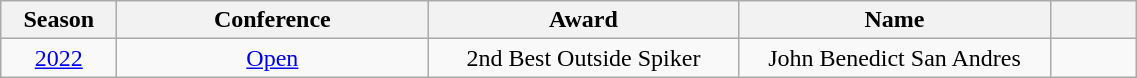<table class="wikitable" style="text-align:center;">
<tr>
<th width=70px style="text-align: center">Season</th>
<th width=200px style="text-align: center">Conference</th>
<th width=200px style="text-align: center">Award</th>
<th width=200px style="text-align: center">Name</th>
<th width=50px style="text-align: center"></th>
</tr>
<tr style="text-align:center;">
<td rowspan=1><a href='#'>2022</a></td>
<td><a href='#'>Open</a></td>
<td>2nd Best Outside Spiker</td>
<td>John Benedict San Andres</td>
<td></td>
</tr>
</table>
